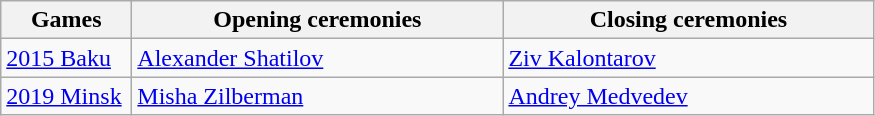<table class="wikitable sortable">
<tr>
<th style="width:5em">Games</th>
<th style="width:15em">Opening ceremonies</th>
<th style="width:15em">Closing ceremonies</th>
</tr>
<tr>
<td><a href='#'>2015 Baku</a></td>
<td><a href='#'>Alexander Shatilov</a></td>
<td><a href='#'>Ziv Kalontarov</a></td>
</tr>
<tr>
<td><a href='#'>2019 Minsk</a></td>
<td><a href='#'>Misha Zilberman</a></td>
<td><a href='#'>Andrey Medvedev</a></td>
</tr>
</table>
